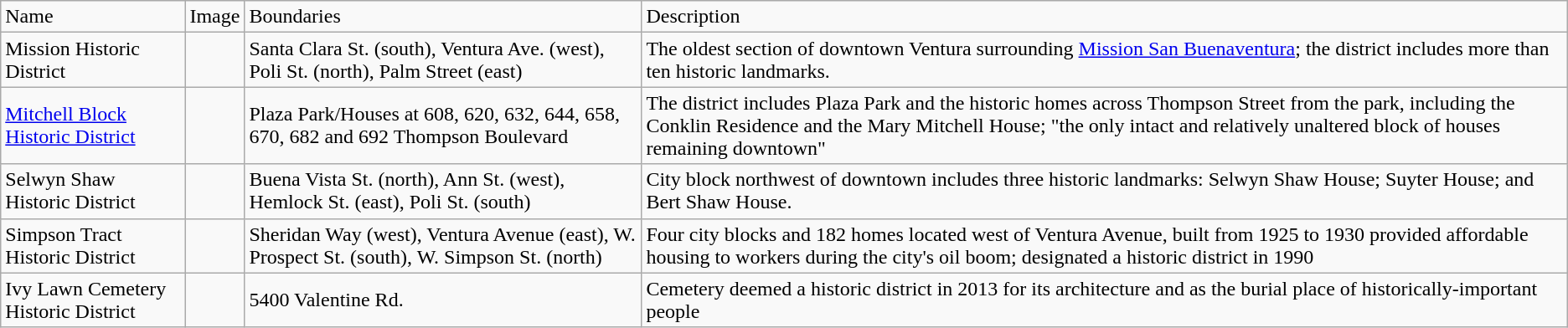<table class="wikitable">
<tr>
<td>Name</td>
<td>Image</td>
<td>Boundaries</td>
<td>Description</td>
</tr>
<tr>
<td>Mission Historic District</td>
<td></td>
<td>Santa Clara St. (south), Ventura Ave. (west), Poli St. (north), Palm Street (east)</td>
<td>The oldest section of downtown Ventura surrounding <a href='#'>Mission San Buenaventura</a>; the district includes more than ten historic landmarks.</td>
</tr>
<tr>
<td><a href='#'>Mitchell Block Historic District</a></td>
<td></td>
<td>Plaza Park/Houses at 608, 620, 632, 644, 658, 670, 682 and 692 Thompson Boulevard<br><small></small></td>
<td>The district includes Plaza Park and the historic homes across Thompson Street from the park, including the Conklin Residence and the Mary Mitchell House; "the only intact and relatively unaltered block of houses remaining downtown"</td>
</tr>
<tr>
<td>Selwyn Shaw Historic District</td>
<td></td>
<td>Buena Vista St. (north), Ann St. (west), Hemlock St. (east), Poli St. (south)<br><small></small></td>
<td>City block northwest of downtown includes three historic landmarks: Selwyn Shaw House; Suyter House; and Bert Shaw House.</td>
</tr>
<tr>
<td>Simpson Tract Historic District</td>
<td></td>
<td>Sheridan Way (west), Ventura Avenue (east), W. Prospect St. (south), W. Simpson St. (north)<br><small></small></td>
<td>Four city blocks and 182 homes located west of Ventura Avenue, built from 1925 to 1930 provided affordable housing to workers during the city's oil boom; designated a historic district in 1990</td>
</tr>
<tr>
<td>Ivy Lawn Cemetery Historic District</td>
<td></td>
<td>5400 Valentine Rd.<br><small></small></td>
<td>Cemetery deemed a historic district in 2013 for its architecture and as the burial place of historically-important people</td>
</tr>
</table>
